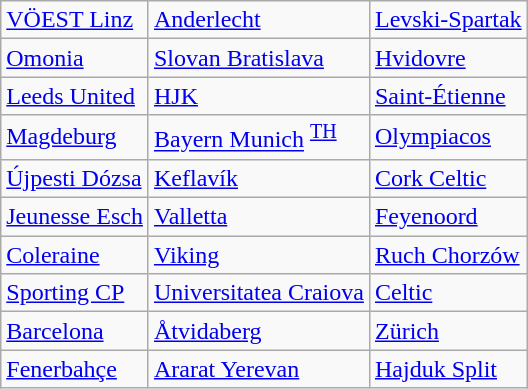<table class="wikitable">
<tr>
<td> <a href='#'>VÖEST Linz</a> </td>
<td> <a href='#'>Anderlecht</a> </td>
<td> <a href='#'>Levski-Spartak</a> </td>
</tr>
<tr>
<td> <a href='#'>Omonia</a> </td>
<td> <a href='#'>Slovan Bratislava</a> </td>
<td> <a href='#'>Hvidovre</a> </td>
</tr>
<tr>
<td> <a href='#'>Leeds United</a> </td>
<td> <a href='#'>HJK</a> </td>
<td> <a href='#'>Saint-Étienne</a> </td>
</tr>
<tr>
<td> <a href='#'>Magdeburg</a> </td>
<td> <a href='#'>Bayern Munich</a> <sup><a href='#'>TH</a></sup></td>
<td> <a href='#'>Olympiacos</a> </td>
</tr>
<tr>
<td> <a href='#'>Újpesti Dózsa</a> </td>
<td> <a href='#'>Keflavík</a> </td>
<td> <a href='#'>Cork Celtic</a> </td>
</tr>
<tr>
<td> <a href='#'>Jeunesse Esch</a> </td>
<td> <a href='#'>Valletta</a> </td>
<td> <a href='#'>Feyenoord</a> </td>
</tr>
<tr>
<td> <a href='#'>Coleraine</a> </td>
<td> <a href='#'>Viking</a> </td>
<td> <a href='#'>Ruch Chorzów</a> </td>
</tr>
<tr>
<td> <a href='#'>Sporting CP</a> </td>
<td> <a href='#'>Universitatea Craiova</a> </td>
<td> <a href='#'>Celtic</a> </td>
</tr>
<tr>
<td> <a href='#'>Barcelona</a> </td>
<td> <a href='#'>Åtvidaberg</a> </td>
<td> <a href='#'>Zürich</a> </td>
</tr>
<tr>
<td> <a href='#'>Fenerbahçe</a> </td>
<td> <a href='#'>Ararat Yerevan</a> </td>
<td> <a href='#'>Hajduk Split</a> </td>
</tr>
</table>
